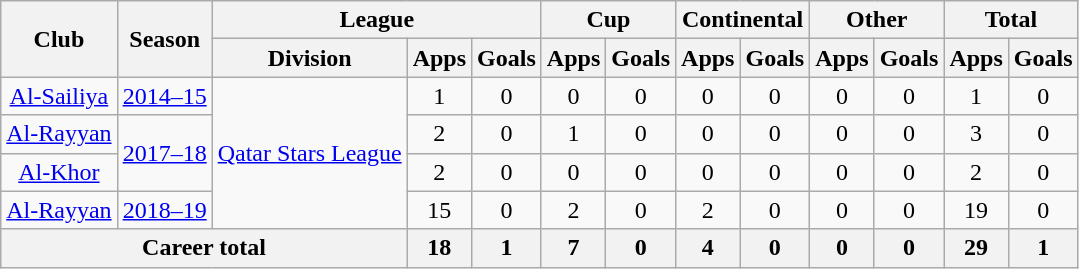<table class="wikitable" style="text-align: center">
<tr>
<th rowspan="2">Club</th>
<th rowspan="2">Season</th>
<th colspan="3">League</th>
<th colspan="2">Cup</th>
<th colspan="2">Continental</th>
<th colspan="2">Other</th>
<th colspan="2">Total</th>
</tr>
<tr>
<th>Division</th>
<th>Apps</th>
<th>Goals</th>
<th>Apps</th>
<th>Goals</th>
<th>Apps</th>
<th>Goals</th>
<th>Apps</th>
<th>Goals</th>
<th>Apps</th>
<th>Goals</th>
</tr>
<tr>
<td><a href='#'>Al-Sailiya</a></td>
<td><a href='#'>2014–15</a></td>
<td rowspan="4"><a href='#'>Qatar Stars League</a></td>
<td>1</td>
<td>0</td>
<td>0</td>
<td>0</td>
<td>0</td>
<td>0</td>
<td>0</td>
<td>0</td>
<td>1</td>
<td>0</td>
</tr>
<tr>
<td><a href='#'>Al-Rayyan</a></td>
<td rowspan="2"><a href='#'>2017–18</a></td>
<td>2</td>
<td>0</td>
<td>1</td>
<td>0</td>
<td>0</td>
<td>0</td>
<td>0</td>
<td>0</td>
<td>3</td>
<td>0</td>
</tr>
<tr>
<td><a href='#'>Al-Khor</a></td>
<td>2</td>
<td>0</td>
<td>0</td>
<td>0</td>
<td>0</td>
<td>0</td>
<td>0</td>
<td>0</td>
<td>2</td>
<td>0</td>
</tr>
<tr>
<td><a href='#'>Al-Rayyan</a></td>
<td><a href='#'>2018–19</a></td>
<td>15</td>
<td>0</td>
<td>2</td>
<td>0</td>
<td>2</td>
<td>0</td>
<td>0</td>
<td>0</td>
<td>19</td>
<td>0</td>
</tr>
<tr>
<th colspan=3>Career total</th>
<th>18</th>
<th>1</th>
<th>7</th>
<th>0</th>
<th>4</th>
<th>0</th>
<th>0</th>
<th>0</th>
<th>29</th>
<th>1</th>
</tr>
</table>
